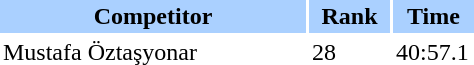<table border="0" cellspacing="2" cellpadding="2">
<tr bgcolor=AAD0FF>
<th width=200>Competitor</th>
<th width=50>Rank</th>
<th width=50>Time</th>
</tr>
<tr>
<td>Mustafa Öztaşyonar</td>
<td>28</td>
<td>40:57.1</td>
</tr>
</table>
